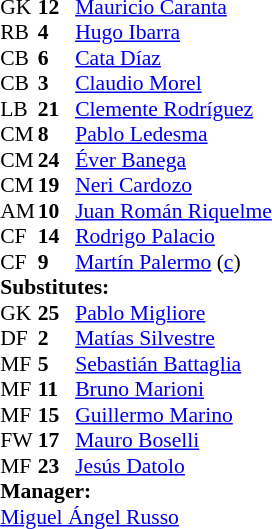<table style="font-size:90%; margin:0.2em auto;" cellspacing="0" cellpadding="0">
<tr>
<th width="25"></th>
<th width="25"></th>
</tr>
<tr>
<td>GK</td>
<td><strong>12</strong></td>
<td> <a href='#'>Mauricio Caranta</a></td>
</tr>
<tr>
<td>RB</td>
<td><strong>4</strong></td>
<td> <a href='#'>Hugo Ibarra</a></td>
<td></td>
</tr>
<tr>
<td>CB</td>
<td><strong>6</strong></td>
<td> <a href='#'>Cata Díaz</a></td>
</tr>
<tr>
<td>CB</td>
<td><strong>3</strong></td>
<td> <a href='#'>Claudio Morel</a></td>
</tr>
<tr>
<td>LB</td>
<td><strong>21</strong></td>
<td> <a href='#'>Clemente Rodríguez</a></td>
</tr>
<tr>
<td>CM</td>
<td><strong>8</strong></td>
<td> <a href='#'>Pablo Ledesma</a></td>
</tr>
<tr>
<td>CM</td>
<td><strong>24</strong></td>
<td> <a href='#'>Éver Banega</a></td>
<td></td>
<td></td>
</tr>
<tr>
<td>CM</td>
<td><strong>19</strong></td>
<td> <a href='#'>Neri Cardozo</a></td>
<td></td>
<td></td>
</tr>
<tr>
<td>AM</td>
<td><strong>10</strong></td>
<td> <a href='#'>Juan Román Riquelme</a></td>
<td></td>
</tr>
<tr>
<td>CF</td>
<td><strong>14</strong></td>
<td> <a href='#'>Rodrigo Palacio</a></td>
</tr>
<tr>
<td>CF</td>
<td><strong>9</strong></td>
<td> <a href='#'>Martín Palermo</a> (<a href='#'>c</a>)</td>
</tr>
<tr>
<td colspan=3><strong>Substitutes:</strong></td>
</tr>
<tr>
<td>GK</td>
<td><strong>25</strong></td>
<td> <a href='#'>Pablo Migliore</a></td>
</tr>
<tr>
<td>DF</td>
<td><strong>2</strong></td>
<td> <a href='#'>Matías Silvestre</a></td>
</tr>
<tr>
<td>MF</td>
<td><strong>5</strong></td>
<td> <a href='#'>Sebastián Battaglia</a></td>
<td></td>
<td></td>
</tr>
<tr>
<td>MF</td>
<td><strong>11</strong></td>
<td> <a href='#'>Bruno Marioni</a></td>
</tr>
<tr>
<td>MF</td>
<td><strong>15</strong></td>
<td> <a href='#'>Guillermo Marino</a></td>
</tr>
<tr>
<td>FW</td>
<td><strong>17</strong></td>
<td> <a href='#'>Mauro Boselli</a></td>
</tr>
<tr>
<td>MF</td>
<td><strong>23</strong></td>
<td> <a href='#'>Jesús Datolo</a></td>
<td></td>
<td></td>
</tr>
<tr>
<td colspan=3><strong>Manager:</strong></td>
</tr>
<tr>
<td colspan=4> <a href='#'>Miguel Ángel Russo</a></td>
</tr>
</table>
